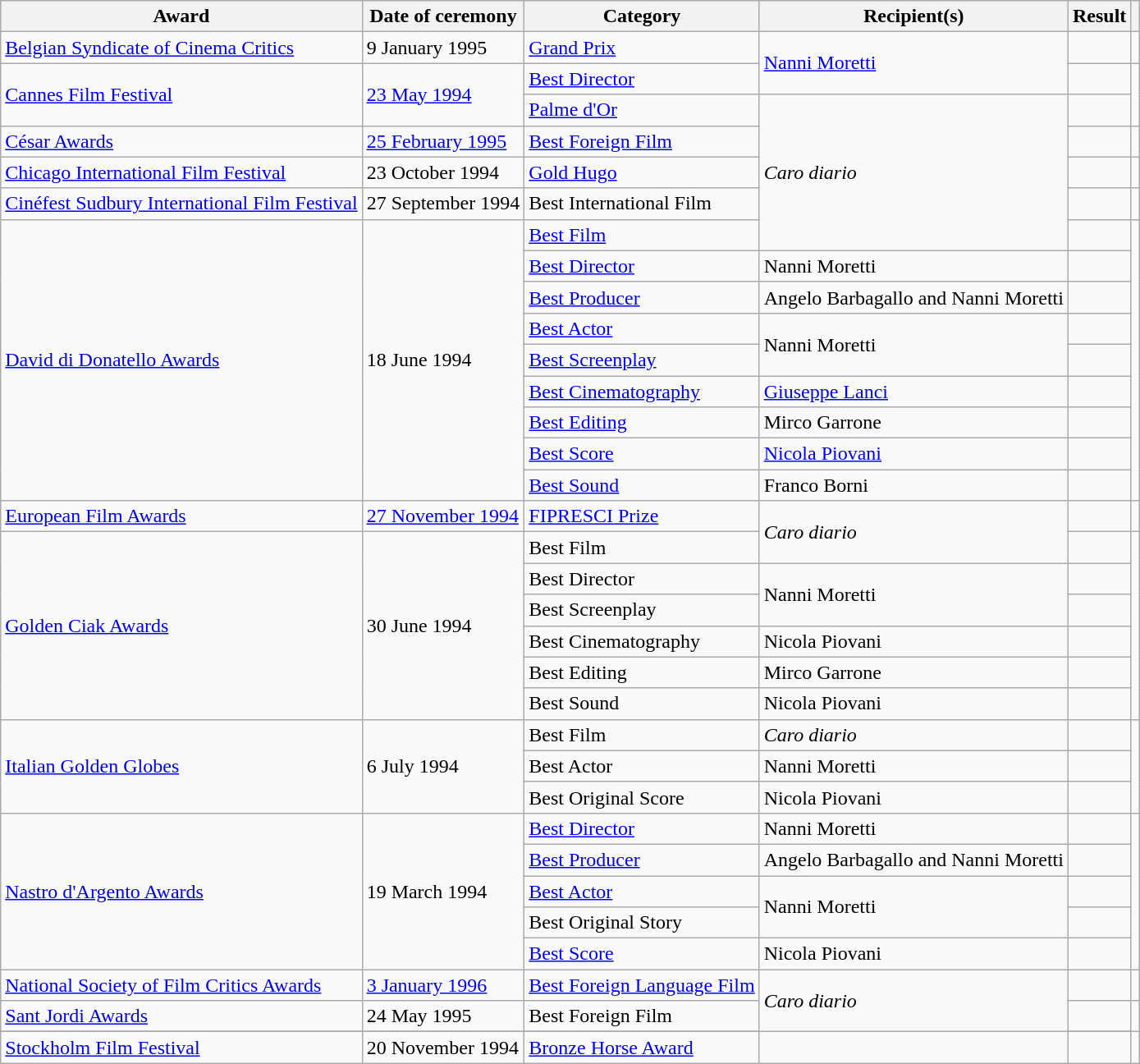<table class="wikitable sortable plainrowheaders">
<tr>
<th scope="col">Award</th>
<th scope="col">Date of ceremony</th>
<th scope="col">Category</th>
<th scope="col">Recipient(s)</th>
<th scope="col">Result</th>
<th scope="col" class="unsortable"></th>
</tr>
<tr>
<td><a href='#'>Belgian Syndicate of Cinema Critics</a></td>
<td>9 January 1995</td>
<td><a href='#'>Grand Prix</a></td>
<td rowspan="2"><a href='#'>Nanni Moretti</a></td>
<td></td>
<td align=center></td>
</tr>
<tr>
<td rowspan="2"><a href='#'>Cannes Film Festival</a></td>
<td rowspan="2"><a href='#'>23 May 1994</a></td>
<td><a href='#'>Best Director</a></td>
<td></td>
<td rowspan="2" align=center></td>
</tr>
<tr>
<td><a href='#'>Palme d'Or</a></td>
<td rowspan="5"><em>Caro diario</em></td>
<td></td>
</tr>
<tr>
<td><a href='#'>César Awards</a></td>
<td><a href='#'>25 February 1995</a></td>
<td><a href='#'>Best Foreign Film</a></td>
<td></td>
<td align=center></td>
</tr>
<tr>
<td><a href='#'>Chicago International Film Festival</a></td>
<td>23 October 1994</td>
<td><a href='#'>Gold Hugo</a></td>
<td></td>
<td align=center></td>
</tr>
<tr>
<td><a href='#'>Cinéfest Sudbury International Film Festival</a></td>
<td>27 September 1994</td>
<td>Best International Film</td>
<td></td>
<td align=center></td>
</tr>
<tr>
<td rowspan="9"><a href='#'>David di Donatello Awards</a></td>
<td rowspan="9">18 June 1994</td>
<td><a href='#'>Best Film</a></td>
<td></td>
<td rowspan="9" align=center></td>
</tr>
<tr>
<td><a href='#'>Best Director</a></td>
<td>Nanni Moretti</td>
<td></td>
</tr>
<tr>
<td><a href='#'>Best Producer</a></td>
<td>Angelo Barbagallo and Nanni Moretti</td>
<td></td>
</tr>
<tr>
<td><a href='#'>Best Actor</a></td>
<td rowspan="2">Nanni Moretti</td>
<td></td>
</tr>
<tr>
<td><a href='#'>Best Screenplay</a></td>
<td></td>
</tr>
<tr>
<td><a href='#'>Best Cinematography</a></td>
<td><a href='#'>Giuseppe Lanci</a></td>
<td></td>
</tr>
<tr>
<td><a href='#'>Best Editing</a></td>
<td>Mirco Garrone</td>
<td></td>
</tr>
<tr>
<td><a href='#'>Best Score</a></td>
<td><a href='#'>Nicola Piovani</a></td>
<td></td>
</tr>
<tr>
<td><a href='#'>Best Sound</a></td>
<td>Franco Borni</td>
<td></td>
</tr>
<tr>
<td><a href='#'>European Film Awards</a></td>
<td><a href='#'>27 November 1994</a></td>
<td><a href='#'>FIPRESCI Prize</a></td>
<td rowspan="2"><em>Caro diario</em></td>
<td></td>
<td align=center></td>
</tr>
<tr>
<td rowspan="6"><a href='#'>Golden Ciak Awards</a></td>
<td rowspan="6">30 June 1994</td>
<td>Best Film</td>
<td></td>
<td rowspan="6" align=center></td>
</tr>
<tr>
<td>Best Director</td>
<td rowspan="2">Nanni Moretti</td>
<td></td>
</tr>
<tr>
<td>Best Screenplay</td>
<td></td>
</tr>
<tr>
<td>Best Cinematography</td>
<td>Nicola Piovani</td>
<td></td>
</tr>
<tr>
<td>Best Editing</td>
<td>Mirco Garrone</td>
<td></td>
</tr>
<tr>
<td>Best Sound</td>
<td>Nicola Piovani</td>
<td></td>
</tr>
<tr>
<td rowspan="3"><a href='#'>Italian Golden Globes</a></td>
<td rowspan="3">6 July 1994</td>
<td>Best Film</td>
<td><em>Caro diario</em></td>
<td></td>
<td rowspan="3" align=center></td>
</tr>
<tr>
<td>Best Actor</td>
<td>Nanni Moretti</td>
<td></td>
</tr>
<tr>
<td>Best Original Score</td>
<td>Nicola Piovani</td>
<td></td>
</tr>
<tr>
<td rowspan="5"><a href='#'>Nastro d'Argento Awards</a></td>
<td rowspan="5">19 March 1994</td>
<td><a href='#'>Best Director</a></td>
<td>Nanni Moretti</td>
<td></td>
<td rowspan="5" align=center></td>
</tr>
<tr>
<td><a href='#'>Best Producer</a></td>
<td>Angelo Barbagallo and Nanni Moretti</td>
<td></td>
</tr>
<tr>
<td><a href='#'>Best Actor</a></td>
<td rowspan="2">Nanni Moretti</td>
<td></td>
</tr>
<tr>
<td>Best Original Story</td>
<td></td>
</tr>
<tr>
<td><a href='#'>Best Score</a></td>
<td>Nicola Piovani</td>
<td></td>
</tr>
<tr>
<td><a href='#'>National Society of Film Critics Awards</a></td>
<td><a href='#'>3 January 1996</a></td>
<td><a href='#'>Best Foreign Language Film</a></td>
<td rowspan="3"><em>Caro diario</em></td>
<td></td>
<td align=center></td>
</tr>
<tr>
<td><a href='#'>Sant Jordi Awards</a></td>
<td>24 May 1995</td>
<td>Best Foreign Film</td>
<td></td>
<td align=center></td>
</tr>
<tr>
</tr>
<tr>
<td><a href='#'>Stockholm Film Festival</a></td>
<td>20 November 1994</td>
<td><a href='#'>Bronze Horse Award</a></td>
<td></td>
<td align=center></td>
</tr>
</table>
